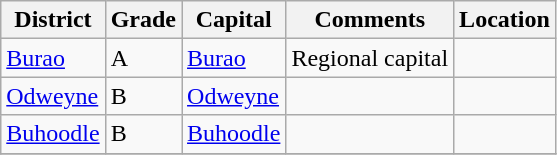<table class="wikitable sortable">
<tr>
<th>District</th>
<th>Grade</th>
<th>Capital</th>
<th>Comments</th>
<th>Location</th>
</tr>
<tr>
<td><a href='#'>Burao</a></td>
<td>A</td>
<td><a href='#'>Burao</a></td>
<td>Regional capital</td>
<td></td>
</tr>
<tr>
<td><a href='#'>Odweyne</a></td>
<td>B</td>
<td><a href='#'>Odweyne</a></td>
<td></td>
<td></td>
</tr>
<tr>
<td><a href='#'>Buhoodle</a></td>
<td>B</td>
<td><a href='#'>Buhoodle</a></td>
<td></td>
<td></td>
</tr>
<tr>
</tr>
</table>
